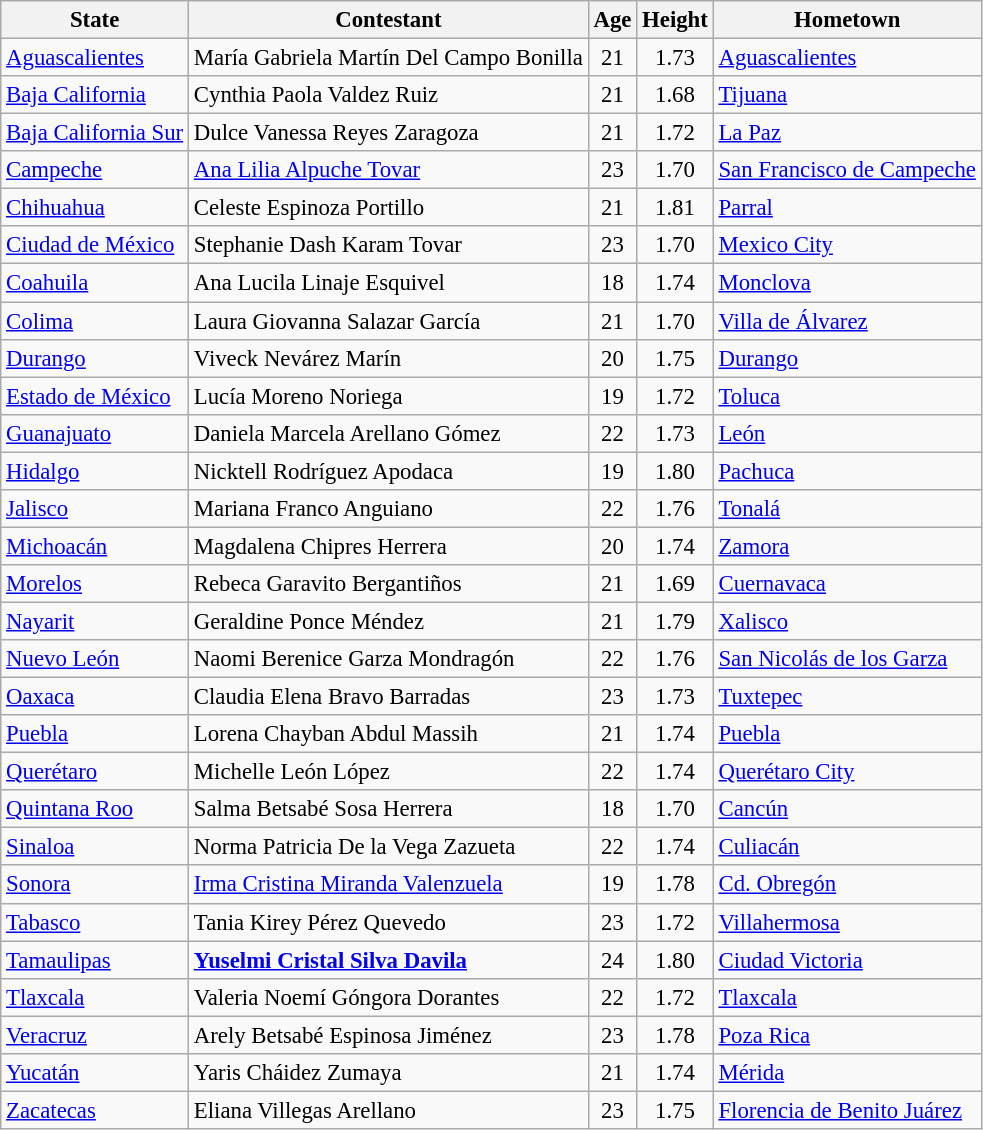<table class="wikitable sortable" style="font-size: 95%;">
<tr>
<th>State</th>
<th>Contestant</th>
<th>Age</th>
<th>Height</th>
<th>Hometown</th>
</tr>
<tr>
<td> <a href='#'>Aguascalientes</a></td>
<td>María Gabriela Martín Del Campo Bonilla</td>
<td align="center">21</td>
<td align="center">1.73</td>
<td><a href='#'>Aguascalientes</a></td>
</tr>
<tr>
<td> <a href='#'>Baja California</a></td>
<td>Cynthia Paola Valdez Ruiz</td>
<td align="center">21</td>
<td align="center">1.68</td>
<td><a href='#'>Tijuana</a></td>
</tr>
<tr>
<td> <a href='#'>Baja California Sur</a></td>
<td>Dulce Vanessa Reyes Zaragoza</td>
<td align="center">21</td>
<td align="center">1.72</td>
<td><a href='#'>La Paz</a></td>
</tr>
<tr>
<td> <a href='#'>Campeche</a></td>
<td><a href='#'>Ana Lilia Alpuche Tovar</a></td>
<td align="center">23</td>
<td align="center">1.70</td>
<td><a href='#'>San Francisco de Campeche</a></td>
</tr>
<tr>
<td> <a href='#'>Chihuahua</a></td>
<td>Celeste Espinoza Portillo</td>
<td align="center">21</td>
<td align="center">1.81</td>
<td><a href='#'>Parral</a></td>
</tr>
<tr>
<td> <a href='#'>Ciudad de México</a></td>
<td>Stephanie Dash Karam Tovar</td>
<td align="center">23</td>
<td align="center">1.70</td>
<td><a href='#'>Mexico City</a></td>
</tr>
<tr>
<td> <a href='#'>Coahuila</a></td>
<td>Ana Lucila Linaje Esquivel</td>
<td align="center">18</td>
<td align="center">1.74</td>
<td><a href='#'>Monclova</a></td>
</tr>
<tr>
<td> <a href='#'>Colima</a></td>
<td>Laura Giovanna Salazar García</td>
<td align="center">21</td>
<td align="center">1.70</td>
<td><a href='#'>Villa de Álvarez</a></td>
</tr>
<tr>
<td> <a href='#'>Durango</a></td>
<td>Viveck Nevárez Marín</td>
<td align="center">20</td>
<td align="center">1.75</td>
<td><a href='#'>Durango</a></td>
</tr>
<tr>
<td> <a href='#'>Estado de México</a></td>
<td>Lucía Moreno Noriega</td>
<td align=" center">19</td>
<td align=" center">1.72</td>
<td><a href='#'>Toluca</a></td>
</tr>
<tr>
<td> <a href='#'>Guanajuato</a></td>
<td>Daniela Marcela Arellano Gómez</td>
<td align="center">22</td>
<td align="center">1.73</td>
<td><a href='#'>León</a></td>
</tr>
<tr>
<td> <a href='#'>Hidalgo</a></td>
<td>Nicktell Rodríguez Apodaca</td>
<td align="center">19</td>
<td align="center">1.80</td>
<td><a href='#'>Pachuca</a></td>
</tr>
<tr>
<td> <a href='#'>Jalisco</a></td>
<td>Mariana Franco Anguiano</td>
<td align=" center">22</td>
<td align=" center">1.76</td>
<td><a href='#'>Tonalá</a></td>
</tr>
<tr>
<td> <a href='#'>Michoacán</a></td>
<td>Magdalena Chipres Herrera</td>
<td align=" center">20</td>
<td align=" center">1.74</td>
<td><a href='#'>Zamora</a></td>
</tr>
<tr>
<td> <a href='#'>Morelos</a></td>
<td>Rebeca Garavito Bergantiños</td>
<td align="center">21</td>
<td align="center">1.69</td>
<td><a href='#'>Cuernavaca</a></td>
</tr>
<tr>
<td> <a href='#'>Nayarit</a></td>
<td>Geraldine Ponce Méndez</td>
<td align="center">21</td>
<td align="center">1.79</td>
<td><a href='#'>Xalisco</a></td>
</tr>
<tr>
<td> <a href='#'>Nuevo León</a></td>
<td>Naomi Berenice Garza Mondragón</td>
<td align="center">22</td>
<td align="center">1.76</td>
<td><a href='#'>San Nicolás de los Garza</a></td>
</tr>
<tr>
<td> <a href='#'>Oaxaca</a></td>
<td>Claudia Elena Bravo Barradas</td>
<td align=" center">23</td>
<td align=" center">1.73</td>
<td><a href='#'>Tuxtepec</a></td>
</tr>
<tr>
<td> <a href='#'>Puebla</a></td>
<td>Lorena Chayban Abdul Massih</td>
<td align=" center">21</td>
<td align=" center">1.74</td>
<td><a href='#'>Puebla</a></td>
</tr>
<tr>
<td> <a href='#'>Querétaro</a></td>
<td>Michelle León López</td>
<td align=" center">22</td>
<td align=" center">1.74</td>
<td><a href='#'>Querétaro City</a></td>
</tr>
<tr>
<td> <a href='#'>Quintana Roo</a></td>
<td>Salma Betsabé Sosa Herrera</td>
<td align=" center">18</td>
<td align="center">1.70</td>
<td><a href='#'>Cancún</a></td>
</tr>
<tr>
<td> <a href='#'>Sinaloa</a></td>
<td>Norma Patricia De la Vega Zazueta</td>
<td align="center">22</td>
<td align="center">1.74</td>
<td><a href='#'>Culiacán</a></td>
</tr>
<tr>
<td> <a href='#'>Sonora</a></td>
<td><a href='#'>Irma Cristina Miranda Valenzuela</a></td>
<td align="center">19</td>
<td align="center">1.78</td>
<td><a href='#'>Cd. Obregón</a></td>
</tr>
<tr>
<td> <a href='#'>Tabasco</a></td>
<td>Tania Kirey Pérez Quevedo</td>
<td align="center">23</td>
<td align="center">1.72</td>
<td><a href='#'>Villahermosa</a></td>
</tr>
<tr>
<td> <a href='#'>Tamaulipas</a></td>
<td><strong><a href='#'>Yuselmi Cristal Silva Davila</a></strong></td>
<td align="center">24</td>
<td align="center">1.80</td>
<td><a href='#'>Ciudad Victoria</a></td>
</tr>
<tr>
<td> <a href='#'>Tlaxcala</a></td>
<td>Valeria Noemí Góngora Dorantes</td>
<td align="center">22</td>
<td align="center">1.72</td>
<td><a href='#'>Tlaxcala</a></td>
</tr>
<tr>
<td> <a href='#'>Veracruz</a></td>
<td>Arely Betsabé Espinosa Jiménez</td>
<td align="center">23</td>
<td align=" center">1.78</td>
<td><a href='#'>Poza Rica</a></td>
</tr>
<tr>
<td> <a href='#'>Yucatán</a></td>
<td>Yaris Cháidez Zumaya</td>
<td align="center">21</td>
<td align="center">1.74</td>
<td><a href='#'>Mérida</a></td>
</tr>
<tr>
<td> <a href='#'>Zacatecas</a></td>
<td>Eliana Villegas Arellano</td>
<td align="center">23</td>
<td align="center">1.75</td>
<td><a href='#'>Florencia de Benito Juárez</a></td>
</tr>
</table>
